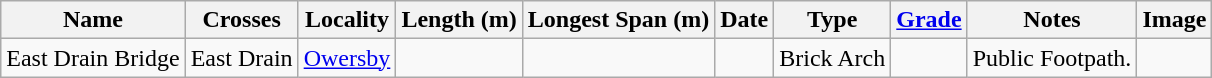<table class="wikitable sortable">
<tr>
<th>Name</th>
<th>Crosses</th>
<th>Locality</th>
<th>Length (m)</th>
<th>Longest Span (m)</th>
<th>Date</th>
<th>Type</th>
<th><a href='#'>Grade</a></th>
<th class="unsortable">Notes</th>
<th class="unsortable">Image</th>
</tr>
<tr>
<td>East Drain Bridge</td>
<td>East Drain</td>
<td><a href='#'>Owersby</a></td>
<td></td>
<td></td>
<td></td>
<td>Brick Arch</td>
<td></td>
<td>Public Footpath.</td>
<td></td>
</tr>
</table>
